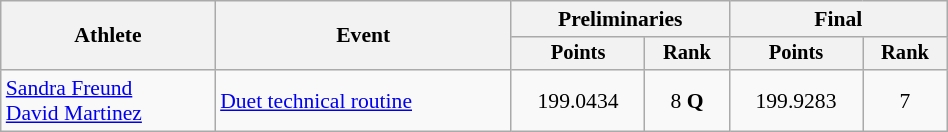<table class="wikitable" style="text-align:center; font-size:90%; width:50%;">
<tr>
<th rowspan="2">Athlete</th>
<th rowspan="2">Event</th>
<th colspan="2">Preliminaries</th>
<th colspan="2">Final</th>
</tr>
<tr style="font-size:95%">
<th>Points</th>
<th>Rank</th>
<th>Points</th>
<th>Rank</th>
</tr>
<tr>
<td align=left><a href='#'>Sandra Freund</a><br><a href='#'>David Martinez</a></td>
<td align=left><a href='#'>Duet technical routine</a></td>
<td>199.0434</td>
<td>8 <strong>Q</strong></td>
<td>199.9283</td>
<td>7</td>
</tr>
</table>
